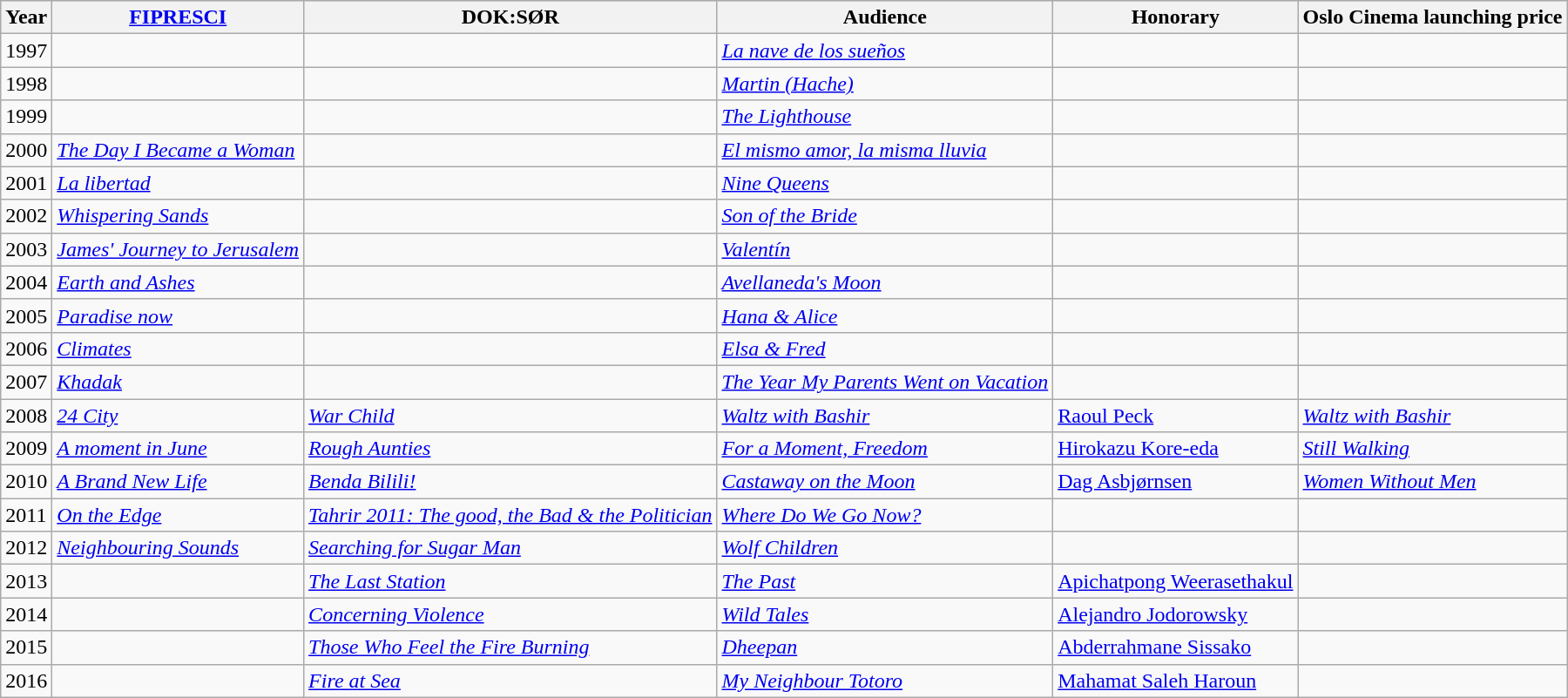<table class="wikitable">
<tr ---- align="center" style="background-color:#ddd;">
<th>Year</th>
<th><a href='#'>FIPRESCI</a></th>
<th>DOK:SØR</th>
<th>Audience</th>
<th>Honorary</th>
<th>Oslo Cinema launching price</th>
</tr>
<tr>
<td>1997</td>
<td></td>
<td></td>
<td><em><a href='#'>La nave de los sueños</a></em></td>
<td></td>
<td></td>
</tr>
<tr>
<td>1998</td>
<td></td>
<td></td>
<td><em><a href='#'>Martin (Hache)</a></em></td>
<td></td>
<td></td>
</tr>
<tr>
<td>1999</td>
<td></td>
<td></td>
<td><em><a href='#'>The Lighthouse</a></em></td>
<td></td>
<td></td>
</tr>
<tr>
<td>2000</td>
<td><em><a href='#'>The Day I Became a Woman</a></em></td>
<td></td>
<td><em><a href='#'>El mismo amor, la misma lluvia</a></em></td>
<td></td>
<td></td>
</tr>
<tr>
<td>2001</td>
<td><em><a href='#'>La libertad</a></em></td>
<td></td>
<td><em><a href='#'>Nine Queens</a></em></td>
<td></td>
<td></td>
</tr>
<tr>
<td>2002</td>
<td><em><a href='#'>Whispering Sands</a></em></td>
<td></td>
<td><em><a href='#'>Son of the Bride</a></em></td>
<td></td>
<td></td>
</tr>
<tr>
<td>2003</td>
<td><em><a href='#'>James' Journey to Jerusalem</a></em></td>
<td></td>
<td><em><a href='#'>Valentín</a></em></td>
<td></td>
<td></td>
</tr>
<tr>
<td>2004</td>
<td><em><a href='#'>Earth and Ashes</a></em></td>
<td></td>
<td><em><a href='#'>Avellaneda's Moon</a></em></td>
<td></td>
<td></td>
</tr>
<tr>
<td>2005</td>
<td><em><a href='#'>Paradise now</a></em></td>
<td></td>
<td><em><a href='#'>Hana & Alice</a></em></td>
<td></td>
<td></td>
</tr>
<tr>
<td>2006</td>
<td><em><a href='#'>Climates</a></em></td>
<td></td>
<td><em><a href='#'>Elsa & Fred</a></em></td>
<td></td>
<td></td>
</tr>
<tr>
<td>2007</td>
<td><em><a href='#'>Khadak</a></em></td>
<td></td>
<td><em><a href='#'>The Year My Parents Went on Vacation</a></em></td>
<td></td>
<td></td>
</tr>
<tr>
<td>2008</td>
<td><em><a href='#'>24 City</a></em></td>
<td><em><a href='#'>War Child</a></em></td>
<td><em><a href='#'>Waltz with Bashir</a></em></td>
<td><a href='#'>Raoul Peck</a></td>
<td><em><a href='#'>Waltz with Bashir</a></em></td>
</tr>
<tr>
<td>2009</td>
<td><em><a href='#'>A moment in June</a></em></td>
<td><em><a href='#'>Rough Aunties</a></em></td>
<td><em><a href='#'>For a Moment, Freedom</a></em></td>
<td><a href='#'>Hirokazu Kore-eda</a></td>
<td><em><a href='#'>Still Walking</a></em></td>
</tr>
<tr>
<td>2010</td>
<td><em><a href='#'>A Brand New Life</a></em></td>
<td><em><a href='#'>Benda Bilili!</a></em></td>
<td><em><a href='#'>Castaway on the Moon</a></em></td>
<td><a href='#'>Dag Asbjørnsen</a></td>
<td><em><a href='#'>Women Without Men</a></em></td>
</tr>
<tr>
<td>2011</td>
<td><em><a href='#'>On the Edge</a></em></td>
<td><em><a href='#'>Tahrir 2011: The good, the Bad & the Politician</a></em></td>
<td><em><a href='#'>Where Do We Go Now?</a></em></td>
<td></td>
<td></td>
</tr>
<tr>
<td>2012</td>
<td><em><a href='#'>Neighbouring Sounds</a></em></td>
<td><em><a href='#'>Searching for Sugar Man</a></em></td>
<td><em><a href='#'>Wolf Children</a></em></td>
<td></td>
<td></td>
</tr>
<tr>
<td>2013</td>
<td></td>
<td><em><a href='#'>The Last Station</a></em></td>
<td><em><a href='#'>The Past</a></em></td>
<td><a href='#'>Apichatpong Weerasethakul</a></td>
<td></td>
</tr>
<tr>
<td>2014</td>
<td></td>
<td><em><a href='#'>Concerning Violence</a></em></td>
<td><em><a href='#'>Wild Tales</a></em></td>
<td><a href='#'>Alejandro Jodorowsky</a></td>
<td></td>
</tr>
<tr>
<td>2015</td>
<td></td>
<td><em><a href='#'>Those Who Feel the Fire Burning</a></em></td>
<td><em><a href='#'>Dheepan</a></em></td>
<td><a href='#'>Abderrahmane Sissako</a></td>
<td></td>
</tr>
<tr>
<td>2016</td>
<td></td>
<td><em><a href='#'>Fire at Sea</a></em></td>
<td><em><a href='#'>My Neighbour Totoro</a></em></td>
<td><a href='#'>Mahamat Saleh Haroun</a></td>
<td></td>
</tr>
</table>
